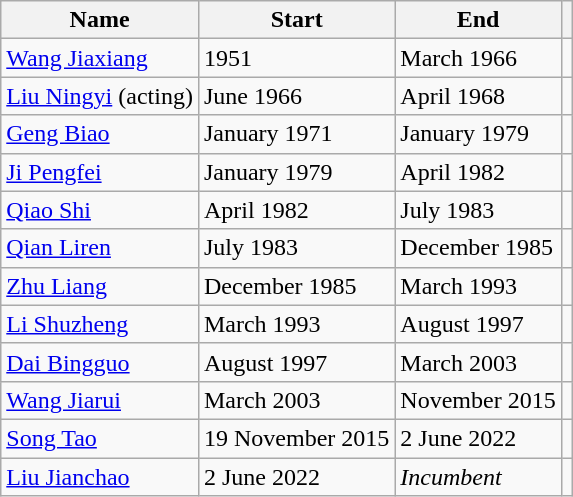<table class="wikitable">
<tr>
<th>Name</th>
<th>Start</th>
<th>End</th>
<th></th>
</tr>
<tr>
<td><a href='#'>Wang Jiaxiang</a></td>
<td>1951</td>
<td>March 1966</td>
<td></td>
</tr>
<tr>
<td><a href='#'>Liu Ningyi</a> (acting)</td>
<td>June 1966</td>
<td>April 1968</td>
<td></td>
</tr>
<tr>
<td><a href='#'>Geng Biao</a></td>
<td>January 1971</td>
<td>January 1979</td>
<td></td>
</tr>
<tr>
<td><a href='#'>Ji Pengfei</a></td>
<td>January 1979</td>
<td>April 1982</td>
<td></td>
</tr>
<tr>
<td><a href='#'>Qiao Shi</a></td>
<td>April 1982</td>
<td>July 1983</td>
<td></td>
</tr>
<tr>
<td><a href='#'>Qian Liren</a></td>
<td>July 1983</td>
<td>December 1985</td>
<td></td>
</tr>
<tr>
<td><a href='#'>Zhu Liang</a></td>
<td>December 1985</td>
<td>March 1993</td>
<td></td>
</tr>
<tr>
<td><a href='#'>Li Shuzheng</a></td>
<td>March 1993</td>
<td>August 1997</td>
<td></td>
</tr>
<tr>
<td><a href='#'>Dai Bingguo</a></td>
<td>August 1997</td>
<td>March 2003</td>
<td></td>
</tr>
<tr>
<td><a href='#'>Wang Jiarui</a></td>
<td>March 2003</td>
<td>November 2015</td>
<td></td>
</tr>
<tr>
<td><a href='#'>Song Tao</a></td>
<td>19 November 2015</td>
<td>2 June 2022</td>
<td></td>
</tr>
<tr>
<td><a href='#'>Liu Jianchao</a></td>
<td>2 June 2022</td>
<td><em>Incumbent</em></td>
<td></td>
</tr>
</table>
